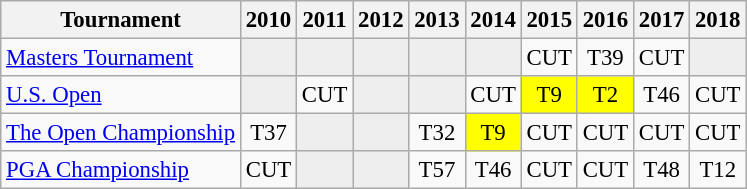<table class="wikitable" style="font-size:95%;text-align:center;">
<tr>
<th>Tournament</th>
<th>2010</th>
<th>2011</th>
<th>2012</th>
<th>2013</th>
<th>2014</th>
<th>2015</th>
<th>2016</th>
<th>2017</th>
<th>2018</th>
</tr>
<tr>
<td align=left><a href='#'>Masters Tournament</a></td>
<td style="background:#eeeeee;"></td>
<td style="background:#eeeeee;"></td>
<td style="background:#eeeeee;"></td>
<td style="background:#eeeeee;"></td>
<td style="background:#eeeeee;"></td>
<td>CUT</td>
<td>T39</td>
<td>CUT</td>
<td style="background:#eeeeee;"></td>
</tr>
<tr>
<td align=left><a href='#'>U.S. Open</a></td>
<td style="background:#eeeeee;"></td>
<td>CUT</td>
<td style="background:#eeeeee;"></td>
<td style="background:#eeeeee;"></td>
<td>CUT</td>
<td style="background:yellow;">T9</td>
<td style="background:yellow;">T2</td>
<td>T46</td>
<td>CUT</td>
</tr>
<tr>
<td align=left><a href='#'>The Open Championship</a></td>
<td>T37</td>
<td style="background:#eeeeee;"></td>
<td style="background:#eeeeee;"></td>
<td>T32</td>
<td style="background:yellow;">T9</td>
<td>CUT</td>
<td>CUT</td>
<td>CUT</td>
<td>CUT</td>
</tr>
<tr>
<td align=left><a href='#'>PGA Championship</a></td>
<td>CUT</td>
<td style="background:#eeeeee;"></td>
<td style="background:#eeeeee;"></td>
<td>T57</td>
<td>T46</td>
<td>CUT</td>
<td>CUT</td>
<td>T48</td>
<td>T12</td>
</tr>
</table>
